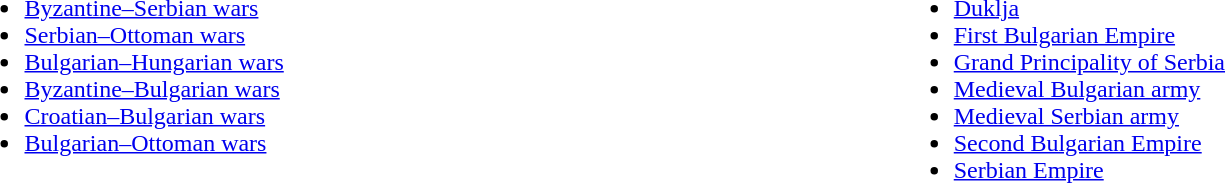<table width=100%>
<tr>
<td valign=top><br><ul><li><a href='#'>Byzantine–Serbian wars</a></li><li><a href='#'>Serbian–Ottoman wars</a></li><li><a href='#'>Bulgarian–Hungarian wars</a></li><li><a href='#'>Byzantine–Bulgarian wars</a></li><li><a href='#'>Croatian–Bulgarian wars</a></li><li><a href='#'>Bulgarian–Ottoman wars</a></li></ul></td>
<td valign="top"><br><ul><li><a href='#'>Duklja</a></li><li><a href='#'>First Bulgarian Empire</a></li><li><a href='#'>Grand Principality of Serbia</a></li><li><a href='#'>Medieval Bulgarian army</a></li><li><a href='#'>Medieval Serbian army</a></li><li><a href='#'>Second Bulgarian Empire</a></li><li><a href='#'>Serbian Empire</a></li></ul></td>
</tr>
</table>
